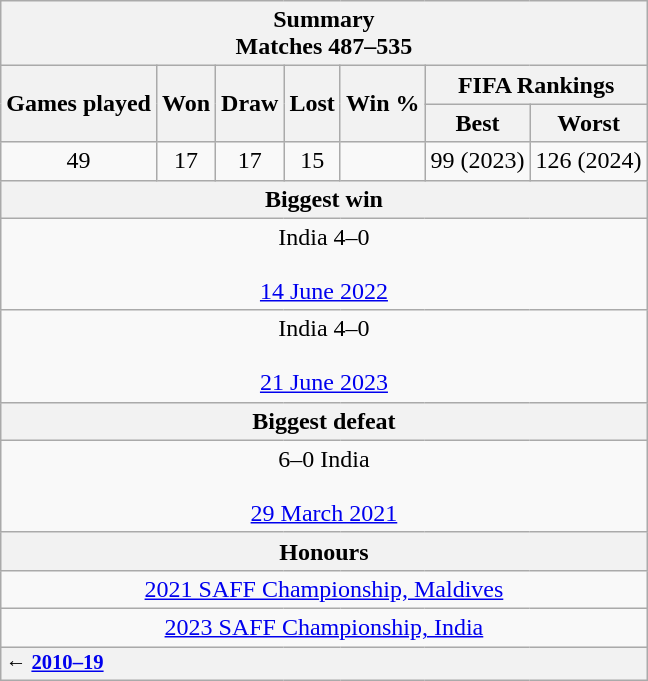<table Class = "wikitable" style="text-align:center;">
<tr>
<th colspan=7>Summary <br> Matches 487–535</th>
</tr>
<tr>
<th rowspan=2>Games played</th>
<th rowspan=2>Won</th>
<th rowspan=2>Draw</th>
<th rowspan=2>Lost</th>
<th rowspan=2>Win %</th>
<th colspan=2>FIFA Rankings</th>
</tr>
<tr>
<th>Best</th>
<th>Worst</th>
</tr>
<tr>
<td>49</td>
<td>17</td>
<td>17</td>
<td>15</td>
<td></td>
<td>99 (2023)</td>
<td>126 (2024)</td>
</tr>
<tr>
<th colspan=7>Biggest win</th>
</tr>
<tr>
<td colspan=7>India  4–0 <br><br><a href='#'>14 June 2022</a></td>
</tr>
<tr>
<td colspan=7>India  4–0 <br><br><a href='#'>21 June 2023</a></td>
</tr>
<tr>
<th colspan=7>Biggest defeat</th>
</tr>
<tr>
<td colspan=7> 6–0  India<br><br><a href='#'>29 March 2021</a></td>
</tr>
<tr>
<th colspan=7>Honours</th>
</tr>
<tr>
<td colspan=7> <a href='#'>2021 SAFF Championship, Maldives</a></td>
</tr>
<tr>
<td colspan=7> <a href='#'>2023 SAFF Championship, India</a></td>
</tr>
<tr>
<th colspan=7 style="text-align:left; font-size: 86%;">← <a href='#'>2010–19</a></th>
</tr>
</table>
